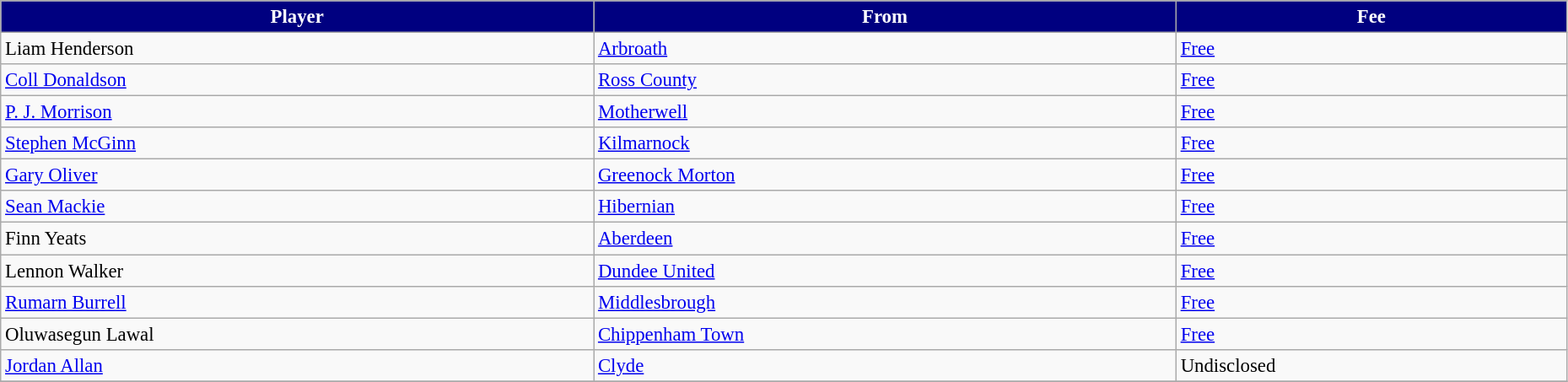<table class="wikitable" style="text-align:left; font-size:95%;width:98%;">
<tr>
<th style="background:navy; color:white;">Player</th>
<th style="background:navy; color:white;">From</th>
<th style="background:navy; color:white;">Fee</th>
</tr>
<tr>
<td> Liam Henderson</td>
<td> <a href='#'>Arbroath</a></td>
<td><a href='#'>Free</a></td>
</tr>
<tr>
<td> <a href='#'>Coll Donaldson</a></td>
<td> <a href='#'>Ross County</a></td>
<td><a href='#'>Free</a></td>
</tr>
<tr>
<td> <a href='#'>P. J. Morrison</a></td>
<td> <a href='#'>Motherwell</a></td>
<td><a href='#'>Free</a></td>
</tr>
<tr>
<td> <a href='#'>Stephen McGinn</a></td>
<td> <a href='#'>Kilmarnock</a></td>
<td><a href='#'>Free</a></td>
</tr>
<tr>
<td> <a href='#'>Gary Oliver</a></td>
<td> <a href='#'>Greenock Morton</a></td>
<td><a href='#'>Free</a></td>
</tr>
<tr>
<td> <a href='#'>Sean Mackie</a></td>
<td> <a href='#'>Hibernian</a></td>
<td><a href='#'>Free</a></td>
</tr>
<tr>
<td> Finn Yeats</td>
<td> <a href='#'>Aberdeen</a></td>
<td><a href='#'>Free</a></td>
</tr>
<tr>
<td> Lennon Walker</td>
<td> <a href='#'>Dundee United</a></td>
<td><a href='#'>Free</a></td>
</tr>
<tr>
<td> <a href='#'>Rumarn Burrell</a></td>
<td> <a href='#'>Middlesbrough</a></td>
<td><a href='#'>Free</a></td>
</tr>
<tr>
<td> Oluwasegun Lawal</td>
<td> <a href='#'>Chippenham Town</a></td>
<td><a href='#'>Free</a></td>
</tr>
<tr>
<td> <a href='#'>Jordan Allan</a></td>
<td> <a href='#'>Clyde</a></td>
<td>Undisclosed</td>
</tr>
<tr>
</tr>
</table>
